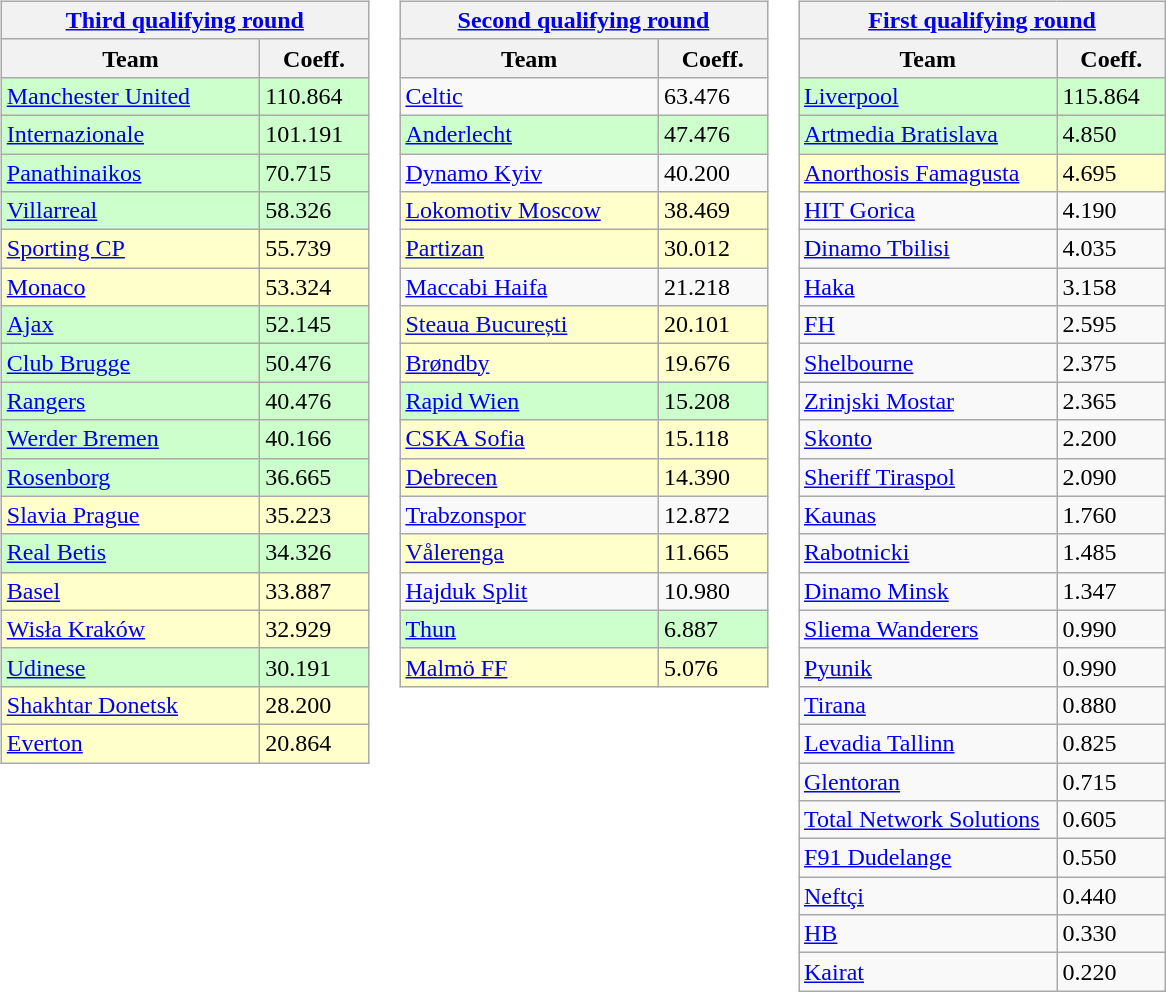<table>
<tr valign=top>
<td><br><table class="wikitable">
<tr>
<th colspan=2><a href='#'>Third qualifying round</a></th>
</tr>
<tr>
<th width=165>Team</th>
<th width=65>Coeff.</th>
</tr>
<tr bgcolor=#ccffcc>
<td> <a href='#'>Manchester United</a></td>
<td>110.864</td>
</tr>
<tr bgcolor=#ccffcc>
<td> <a href='#'>Internazionale</a></td>
<td>101.191</td>
</tr>
<tr bgcolor=#ccffcc>
<td> <a href='#'>Panathinaikos</a></td>
<td>70.715</td>
</tr>
<tr bgcolor=#ccffcc>
<td> <a href='#'>Villarreal</a></td>
<td>58.326</td>
</tr>
<tr bgcolor=#ffffcc>
<td> <a href='#'>Sporting CP</a></td>
<td>55.739</td>
</tr>
<tr bgcolor=#ffffcc>
<td> <a href='#'>Monaco</a></td>
<td>53.324</td>
</tr>
<tr bgcolor=#ccffcc>
<td> <a href='#'>Ajax</a></td>
<td>52.145</td>
</tr>
<tr bgcolor=#ccffcc>
<td> <a href='#'>Club Brugge</a></td>
<td>50.476</td>
</tr>
<tr bgcolor=#ccffcc>
<td> <a href='#'>Rangers</a></td>
<td>40.476</td>
</tr>
<tr bgcolor=#ccffcc>
<td> <a href='#'>Werder Bremen</a></td>
<td>40.166</td>
</tr>
<tr bgcolor=#ccffcc>
<td> <a href='#'>Rosenborg</a></td>
<td>36.665</td>
</tr>
<tr bgcolor=#ffffcc>
<td> <a href='#'>Slavia Prague</a></td>
<td>35.223</td>
</tr>
<tr bgcolor=#ccffcc>
<td> <a href='#'>Real Betis</a></td>
<td>34.326</td>
</tr>
<tr bgcolor=#ffffcc>
<td> <a href='#'>Basel</a></td>
<td>33.887</td>
</tr>
<tr bgcolor=#ffffcc>
<td> <a href='#'>Wisła Kraków</a></td>
<td>32.929</td>
</tr>
<tr bgcolor=#ccffcc>
<td> <a href='#'>Udinese</a></td>
<td>30.191</td>
</tr>
<tr bgcolor=#ffffcc>
<td> <a href='#'>Shakhtar Donetsk</a></td>
<td>28.200</td>
</tr>
<tr bgcolor=#ffffcc>
<td> <a href='#'>Everton</a></td>
<td>20.864</td>
</tr>
</table>
</td>
<td><br><table class="wikitable">
<tr>
<th colspan=2><a href='#'>Second qualifying round</a></th>
</tr>
<tr>
<th width=165>Team</th>
<th width=65>Coeff.</th>
</tr>
<tr>
<td> <a href='#'>Celtic</a></td>
<td>63.476</td>
</tr>
<tr bgcolor=#ccffcc>
<td> <a href='#'>Anderlecht</a></td>
<td>47.476</td>
</tr>
<tr>
<td> <a href='#'>Dynamo Kyiv</a></td>
<td>40.200</td>
</tr>
<tr bgcolor=#ffffcc>
<td> <a href='#'>Lokomotiv Moscow</a></td>
<td>38.469</td>
</tr>
<tr bgcolor=#ffffcc>
<td> <a href='#'>Partizan</a></td>
<td>30.012</td>
</tr>
<tr>
<td> <a href='#'>Maccabi Haifa</a></td>
<td>21.218</td>
</tr>
<tr bgcolor=#ffffcc>
<td> <a href='#'>Steaua București</a></td>
<td>20.101</td>
</tr>
<tr bgcolor=#ffffcc>
<td> <a href='#'>Brøndby</a></td>
<td>19.676</td>
</tr>
<tr bgcolor=#ccffcc>
<td> <a href='#'>Rapid Wien</a></td>
<td>15.208</td>
</tr>
<tr bgcolor=#ffffcc>
<td> <a href='#'>CSKA Sofia</a></td>
<td>15.118</td>
</tr>
<tr bgcolor=#ffffcc>
<td> <a href='#'>Debrecen</a></td>
<td>14.390</td>
</tr>
<tr>
<td> <a href='#'>Trabzonspor</a></td>
<td>12.872</td>
</tr>
<tr bgcolor=#ffffcc>
<td> <a href='#'>Vålerenga</a></td>
<td>11.665</td>
</tr>
<tr>
<td> <a href='#'>Hajduk Split</a></td>
<td>10.980</td>
</tr>
<tr bgcolor=#ccffcc>
<td> <a href='#'>Thun</a></td>
<td>6.887</td>
</tr>
<tr bgcolor=#ffffcc>
<td> <a href='#'>Malmö FF</a></td>
<td>5.076</td>
</tr>
</table>
</td>
<td><br><table class="wikitable">
<tr>
<th colspan=2><a href='#'>First qualifying round</a></th>
</tr>
<tr>
<th width=165>Team</th>
<th width=65>Coeff.</th>
</tr>
<tr bgcolor=#ccffcc>
<td> <a href='#'>Liverpool</a></td>
<td>115.864</td>
</tr>
<tr bgcolor=#ccffcc>
<td> <a href='#'>Artmedia Bratislava</a></td>
<td>4.850</td>
</tr>
<tr bgcolor=#ffffcc>
<td> <a href='#'>Anorthosis Famagusta</a></td>
<td>4.695</td>
</tr>
<tr>
<td> <a href='#'>HIT Gorica</a></td>
<td>4.190</td>
</tr>
<tr>
<td> <a href='#'>Dinamo Tbilisi</a></td>
<td>4.035</td>
</tr>
<tr>
<td> <a href='#'>Haka</a></td>
<td>3.158</td>
</tr>
<tr>
<td> <a href='#'>FH</a></td>
<td>2.595</td>
</tr>
<tr>
<td> <a href='#'>Shelbourne</a></td>
<td>2.375</td>
</tr>
<tr>
<td> <a href='#'>Zrinjski Mostar</a></td>
<td>2.365</td>
</tr>
<tr>
<td> <a href='#'>Skonto</a></td>
<td>2.200</td>
</tr>
<tr>
<td> <a href='#'>Sheriff Tiraspol</a></td>
<td>2.090</td>
</tr>
<tr>
<td> <a href='#'>Kaunas</a></td>
<td>1.760</td>
</tr>
<tr>
<td> <a href='#'>Rabotnicki</a></td>
<td>1.485</td>
</tr>
<tr>
<td> <a href='#'>Dinamo Minsk</a></td>
<td>1.347</td>
</tr>
<tr>
<td> <a href='#'>Sliema Wanderers</a></td>
<td>0.990</td>
</tr>
<tr>
<td> <a href='#'>Pyunik</a></td>
<td>0.990</td>
</tr>
<tr>
<td> <a href='#'>Tirana</a></td>
<td>0.880</td>
</tr>
<tr>
<td> <a href='#'>Levadia Tallinn</a></td>
<td>0.825</td>
</tr>
<tr>
<td> <a href='#'>Glentoran</a></td>
<td>0.715</td>
</tr>
<tr>
<td> <a href='#'>Total Network Solutions</a></td>
<td>0.605</td>
</tr>
<tr>
<td> <a href='#'>F91 Dudelange</a></td>
<td>0.550</td>
</tr>
<tr>
<td> <a href='#'>Neftçi</a></td>
<td>0.440</td>
</tr>
<tr>
<td> <a href='#'>HB</a></td>
<td>0.330</td>
</tr>
<tr>
<td> <a href='#'>Kairat</a></td>
<td>0.220</td>
</tr>
</table>
</td>
</tr>
</table>
